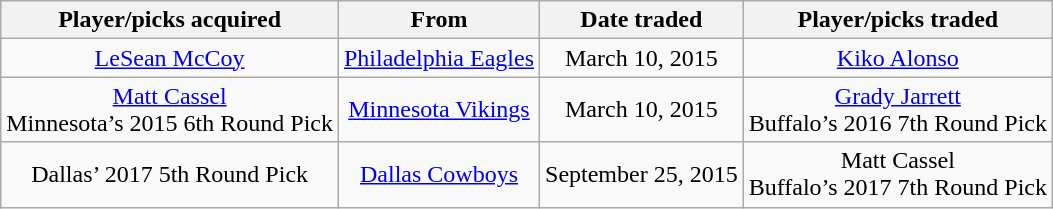<table class="wikitable sortable" style="font-size: 100%; text-align: center;">
<tr>
<th>Player/picks acquired</th>
<th>From</th>
<th>Date traded</th>
<th>Player/picks traded</th>
</tr>
<tr>
<td><a href='#'>LeSean McCoy</a></td>
<td><a href='#'>Philadelphia Eagles</a></td>
<td>March 10, 2015</td>
<td><a href='#'>Kiko Alonso</a></td>
</tr>
<tr>
<td><a href='#'>Matt Cassel</a><br>Minnesota’s 2015 6th Round Pick</td>
<td><a href='#'>Minnesota Vikings</a></td>
<td>March 10, 2015</td>
<td><a href='#'>Grady Jarrett</a><br>Buffalo’s 2016 7th Round Pick</td>
</tr>
<tr>
<td>Dallas’ 2017 5th Round Pick</td>
<td><a href='#'>Dallas Cowboys</a></td>
<td>September 25, 2015</td>
<td>Matt Cassel<br>Buffalo’s 2017 7th Round Pick</td>
</tr>
</table>
